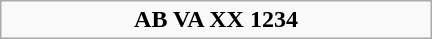<table class="wikitable" style="margin-left: auto; margin-right: auto; border: none; width:18em; text-align: center">
<tr>
<td><strong><span> AB VA XX 1234 </span></strong></td>
</tr>
</table>
